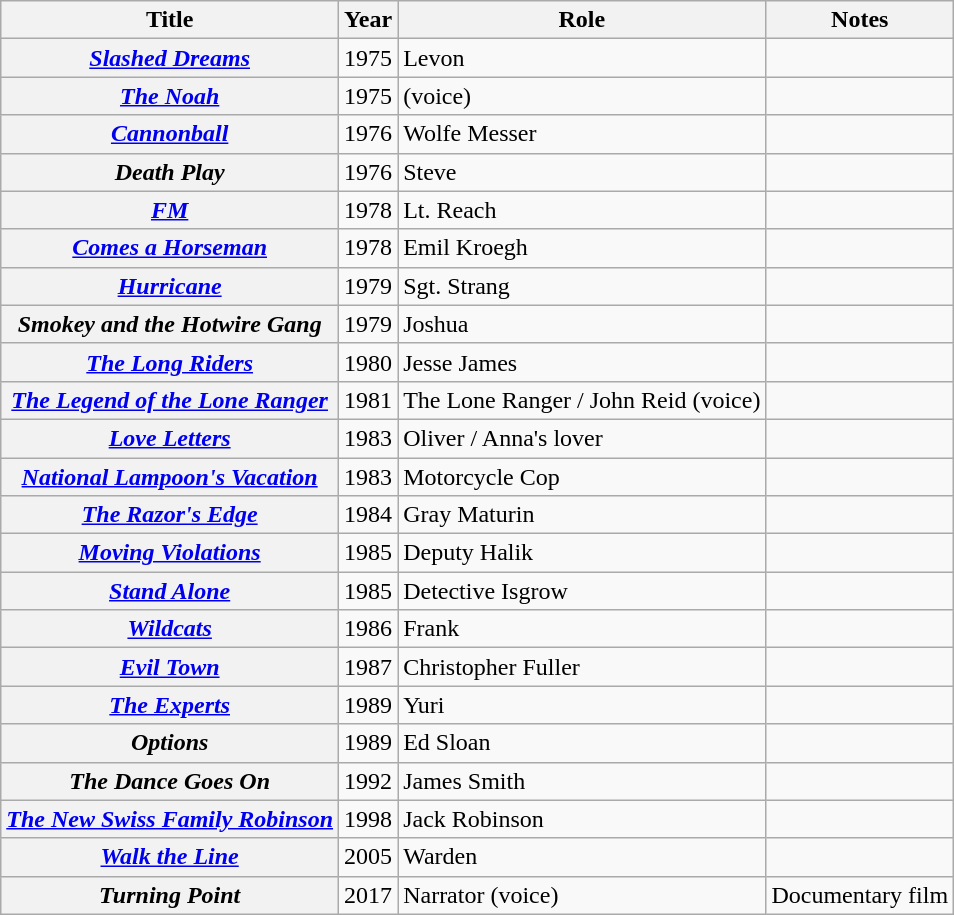<table class="wikitable sortable plainrowheaders">
<tr>
<th>Title</th>
<th>Year</th>
<th>Role</th>
<th>Notes</th>
</tr>
<tr>
<th scope=row><em><a href='#'>Slashed Dreams</a></em></th>
<td>1975</td>
<td>Levon</td>
<td></td>
</tr>
<tr>
<th scope=row><em><a href='#'>The Noah</a> </em></th>
<td>1975</td>
<td>(voice)</td>
<td></td>
</tr>
<tr>
<th scope=row><em><a href='#'>Cannonball</a> </em></th>
<td>1976</td>
<td>Wolfe Messer</td>
<td></td>
</tr>
<tr>
<th scope=row><em>Death Play </em></th>
<td>1976</td>
<td>Steve</td>
<td></td>
</tr>
<tr>
<th scope=row><em><a href='#'>FM</a></em></th>
<td>1978</td>
<td>Lt. Reach</td>
<td></td>
</tr>
<tr>
<th scope=row><em><a href='#'>Comes a Horseman</a></em></th>
<td>1978</td>
<td>Emil Kroegh</td>
<td></td>
</tr>
<tr>
<th scope=row><em><a href='#'>Hurricane</a> </em></th>
<td>1979</td>
<td>Sgt. Strang</td>
<td></td>
</tr>
<tr>
<th scope=row><em>Smokey and the Hotwire Gang</em></th>
<td>1979</td>
<td>Joshua</td>
<td></td>
</tr>
<tr>
<th scope=row><em><a href='#'>The Long Riders</a> </em></th>
<td>1980</td>
<td>Jesse James</td>
<td></td>
</tr>
<tr>
<th scope=row><em><a href='#'>The Legend of the Lone Ranger</a> </em></th>
<td>1981</td>
<td>The Lone Ranger / John Reid (voice)</td>
<td></td>
</tr>
<tr>
<th scope=row><em> <a href='#'>Love Letters</a> </em></th>
<td>1983</td>
<td>Oliver / Anna's lover</td>
<td></td>
</tr>
<tr>
<th scope=row><em><a href='#'>National Lampoon's Vacation</a> </em></th>
<td>1983</td>
<td>Motorcycle Cop</td>
<td></td>
</tr>
<tr>
<th scope=row><em><a href='#'>The Razor's Edge</a></em></th>
<td>1984</td>
<td>Gray Maturin</td>
<td></td>
</tr>
<tr>
<th scope=row><em><a href='#'>Moving Violations</a> </em></th>
<td>1985</td>
<td>Deputy Halik</td>
<td></td>
</tr>
<tr>
<th scope=row><em><a href='#'>Stand Alone</a></em></th>
<td>1985</td>
<td>Detective Isgrow</td>
<td></td>
</tr>
<tr>
<th scope=row><em><a href='#'>Wildcats</a></em></th>
<td>1986</td>
<td>Frank</td>
<td></td>
</tr>
<tr>
<th scope="row"><em><a href='#'>Evil Town</a></em></th>
<td>1987</td>
<td>Christopher Fuller</td>
<td></td>
</tr>
<tr>
<th scope="row"><em><a href='#'>The Experts</a></em></th>
<td>1989</td>
<td>Yuri</td>
<td></td>
</tr>
<tr>
<th scope="row"><em>Options</em></th>
<td>1989</td>
<td>Ed Sloan</td>
<td></td>
</tr>
<tr>
<th scope="row"><em>The Dance Goes On </em></th>
<td>1992</td>
<td>James Smith</td>
<td></td>
</tr>
<tr>
<th scope="row"><em><a href='#'>The New Swiss Family Robinson</a> </em></th>
<td>1998</td>
<td>Jack Robinson</td>
<td></td>
</tr>
<tr>
<th scope="row"><em><a href='#'>Walk the Line</a> </em></th>
<td>2005</td>
<td>Warden</td>
<td></td>
</tr>
<tr>
<th scope="row"><em>Turning Point</em></th>
<td>2017</td>
<td>Narrator (voice)</td>
<td>Documentary film</td>
</tr>
</table>
